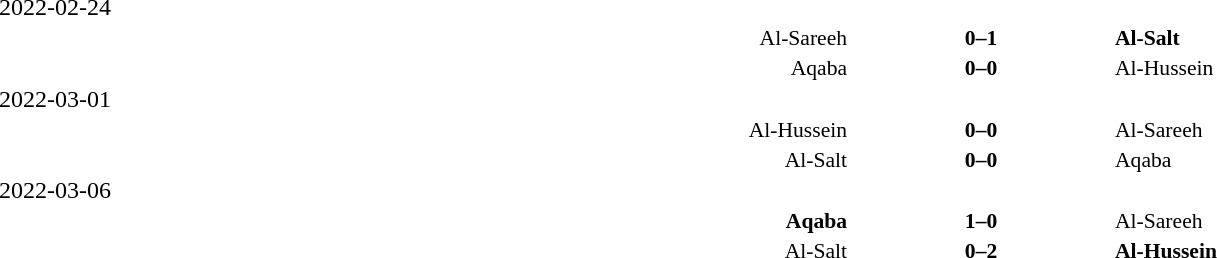<table width="100%" cellspacing="1">
<tr>
<td>2022-02-24</td>
</tr>
<tr style="font-size:90%">
<td align="right">Al-Sareeh</td>
<td align="center"><strong>0–1</strong></td>
<td><strong>Al-Salt</strong></td>
</tr>
<tr style="font-size:90%">
<td align="right">Aqaba</td>
<td align="center"><strong>0–0</strong></td>
<td>Al-Hussein</td>
</tr>
<tr>
<td>2022-03-01</td>
</tr>
<tr style="font-size:90%">
<td align="right">Al-Hussein</td>
<td align="center"><strong>0–0</strong></td>
<td>Al-Sareeh</td>
</tr>
<tr style="font-size:90%">
<td align="right">Al-Salt</td>
<td align="center"><strong>0–0</strong></td>
<td>Aqaba</td>
</tr>
<tr>
<td>2022-03-06</td>
</tr>
<tr style="font-size:90%">
<td align="right"><strong>Aqaba</strong></td>
<td align="center"><strong>1–0</strong></td>
<td>Al-Sareeh</td>
</tr>
<tr style="font-size:90%">
<td align="right">Al-Salt</td>
<td align="center"><strong>0–2</strong></td>
<td><strong>Al-Hussein</strong></td>
</tr>
</table>
